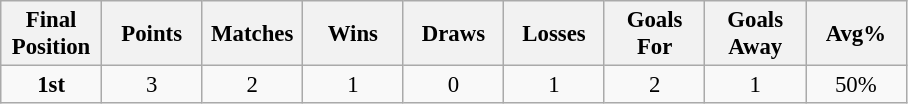<table class="wikitable" style="font-size: 95%; text-align: center;">
<tr>
<th width=60>Final Position</th>
<th width=60>Points</th>
<th width=60>Matches</th>
<th width=60>Wins</th>
<th width=60>Draws</th>
<th width=60>Losses</th>
<th width=60>Goals For</th>
<th width=60>Goals Away</th>
<th width=60>Avg%</th>
</tr>
<tr>
<td><strong>1st</strong></td>
<td>3</td>
<td>2</td>
<td>1</td>
<td>0</td>
<td>1</td>
<td>2</td>
<td>1</td>
<td>50%</td>
</tr>
</table>
